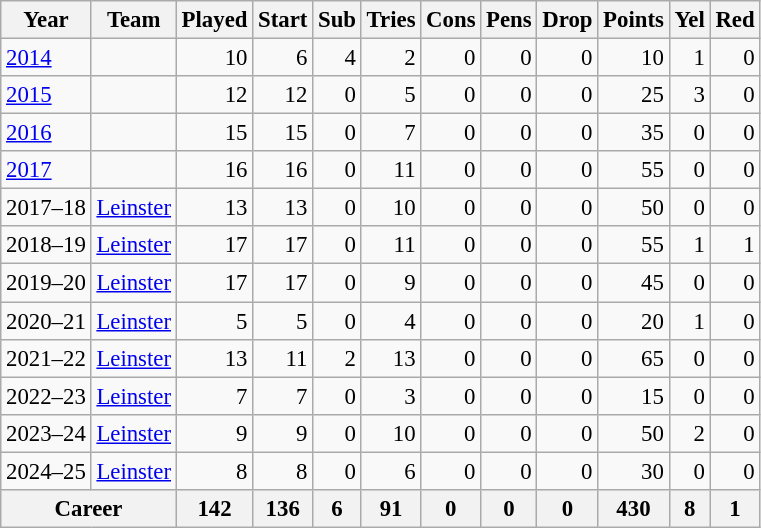<table class="wikitable sortable" style="font-size: 95%; text-align: right;">
<tr>
<th>Year</th>
<th>Team</th>
<th>Played</th>
<th>Start</th>
<th>Sub</th>
<th>Tries</th>
<th>Cons</th>
<th>Pens</th>
<th>Drop</th>
<th>Points</th>
<th>Yel</th>
<th>Red</th>
</tr>
<tr>
<td align="left"><a href='#'>2014</a></td>
<td align="left"></td>
<td>10</td>
<td>6</td>
<td>4</td>
<td>2</td>
<td>0</td>
<td>0</td>
<td>0</td>
<td>10</td>
<td>1</td>
<td>0</td>
</tr>
<tr>
<td align="left"><a href='#'>2015</a></td>
<td align="left"></td>
<td>12</td>
<td>12</td>
<td>0</td>
<td>5</td>
<td>0</td>
<td>0</td>
<td>0</td>
<td>25</td>
<td>3</td>
<td>0</td>
</tr>
<tr>
<td align="left"><a href='#'>2016</a></td>
<td align="left"></td>
<td>15</td>
<td>15</td>
<td>0</td>
<td>7</td>
<td>0</td>
<td>0</td>
<td>0</td>
<td>35</td>
<td>0</td>
<td>0</td>
</tr>
<tr>
<td align="left"><a href='#'>2017</a></td>
<td align="left"></td>
<td>16</td>
<td>16</td>
<td>0</td>
<td>11</td>
<td>0</td>
<td>0</td>
<td>0</td>
<td>55</td>
<td>0</td>
<td>0</td>
</tr>
<tr>
<td align="left">2017–18</td>
<td align="left"><a href='#'>Leinster</a></td>
<td>13</td>
<td>13</td>
<td>0</td>
<td>10</td>
<td>0</td>
<td>0</td>
<td>0</td>
<td>50</td>
<td>0</td>
<td>0</td>
</tr>
<tr>
<td align="left">2018–19</td>
<td align="left"><a href='#'>Leinster</a></td>
<td>17</td>
<td>17</td>
<td>0</td>
<td>11</td>
<td>0</td>
<td>0</td>
<td>0</td>
<td>55</td>
<td>1</td>
<td>1</td>
</tr>
<tr>
<td align="left">2019–20</td>
<td align="left"><a href='#'>Leinster</a></td>
<td>17</td>
<td>17</td>
<td>0</td>
<td>9</td>
<td>0</td>
<td>0</td>
<td>0</td>
<td>45</td>
<td>0</td>
<td>0</td>
</tr>
<tr>
<td align="left">2020–21</td>
<td align="left"><a href='#'>Leinster</a></td>
<td>5</td>
<td>5</td>
<td>0</td>
<td>4</td>
<td>0</td>
<td>0</td>
<td>0</td>
<td>20</td>
<td>1</td>
<td>0</td>
</tr>
<tr>
<td align="left">2021–22</td>
<td align="left"><a href='#'>Leinster</a></td>
<td>13</td>
<td>11</td>
<td>2</td>
<td>13</td>
<td>0</td>
<td>0</td>
<td>0</td>
<td>65</td>
<td>0</td>
<td>0</td>
</tr>
<tr>
<td align="left">2022–23</td>
<td align="left"><a href='#'>Leinster</a></td>
<td>7</td>
<td>7</td>
<td>0</td>
<td>3</td>
<td>0</td>
<td>0</td>
<td>0</td>
<td>15</td>
<td>0</td>
<td>0</td>
</tr>
<tr>
<td align="left">2023–24</td>
<td align="left"><a href='#'>Leinster</a></td>
<td>9</td>
<td>9</td>
<td>0</td>
<td>10</td>
<td>0</td>
<td>0</td>
<td>0</td>
<td>50</td>
<td>2</td>
<td>0</td>
</tr>
<tr>
<td align="left">2024–25</td>
<td align="left"><a href='#'>Leinster</a></td>
<td>8</td>
<td>8</td>
<td>0</td>
<td>6</td>
<td>0</td>
<td>0</td>
<td>0</td>
<td>30</td>
<td>0</td>
<td>0</td>
</tr>
<tr class="sortbottom">
<th style="text-align:center;" colspan="2">Career</th>
<th>142</th>
<th>136</th>
<th>6</th>
<th>91</th>
<th>0</th>
<th>0</th>
<th>0</th>
<th>430</th>
<th>8</th>
<th>1</th>
</tr>
</table>
